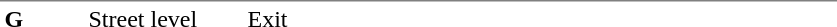<table table border=0 cellspacing=0 cellpadding=3>
<tr>
<td style="border-top:solid 1px gray;" width=50 valign=top><strong>G</strong></td>
<td style="border-top:solid 1px gray;" width=100 valign=top>Street level</td>
<td style="border-top:solid 1px gray;" width=390 valign=top>Exit</td>
</tr>
</table>
